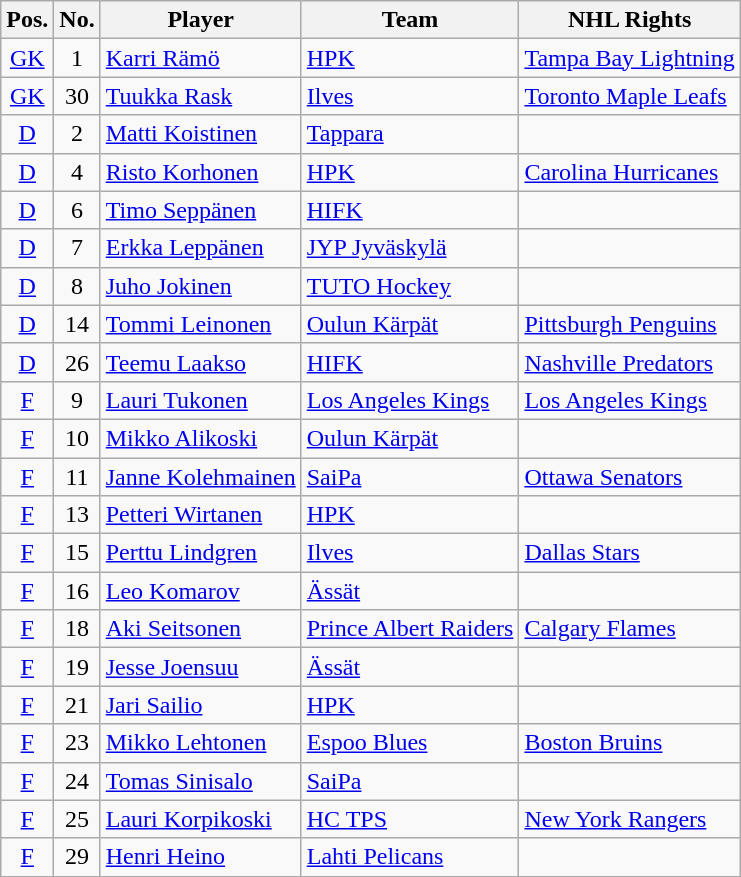<table class="wikitable sortable">
<tr>
<th>Pos.</th>
<th>No.</th>
<th>Player</th>
<th>Team</th>
<th>NHL Rights</th>
</tr>
<tr>
<td style="text-align:center;"><a href='#'>GK</a></td>
<td style="text-align:center;">1</td>
<td><a href='#'>Karri Rämö</a></td>
<td> <a href='#'>HPK</a></td>
<td><a href='#'>Tampa Bay Lightning</a></td>
</tr>
<tr>
<td style="text-align:center;"><a href='#'>GK</a></td>
<td style="text-align:center;">30</td>
<td><a href='#'>Tuukka Rask</a></td>
<td> <a href='#'>Ilves</a></td>
<td><a href='#'>Toronto Maple Leafs</a></td>
</tr>
<tr>
<td style="text-align:center;"><a href='#'>D</a></td>
<td style="text-align:center;">2</td>
<td><a href='#'>Matti Koistinen</a></td>
<td> <a href='#'>Tappara</a></td>
<td></td>
</tr>
<tr>
<td style="text-align:center;"><a href='#'>D</a></td>
<td style="text-align:center;">4</td>
<td><a href='#'>Risto Korhonen</a></td>
<td> <a href='#'>HPK</a></td>
<td><a href='#'>Carolina Hurricanes</a></td>
</tr>
<tr>
<td style="text-align:center;"><a href='#'>D</a></td>
<td style="text-align:center;">6</td>
<td><a href='#'>Timo Seppänen</a></td>
<td> <a href='#'>HIFK</a></td>
<td></td>
</tr>
<tr>
<td style="text-align:center;"><a href='#'>D</a></td>
<td style="text-align:center;">7</td>
<td><a href='#'>Erkka Leppänen</a></td>
<td> <a href='#'>JYP Jyväskylä</a></td>
<td></td>
</tr>
<tr>
<td style="text-align:center;"><a href='#'>D</a></td>
<td style="text-align:center;">8</td>
<td><a href='#'>Juho Jokinen</a></td>
<td> <a href='#'>TUTO Hockey</a></td>
<td></td>
</tr>
<tr>
<td style="text-align:center;"><a href='#'>D</a></td>
<td style="text-align:center;">14</td>
<td><a href='#'>Tommi Leinonen</a></td>
<td> <a href='#'>Oulun Kärpät</a></td>
<td><a href='#'>Pittsburgh Penguins</a></td>
</tr>
<tr>
<td style="text-align:center;"><a href='#'>D</a></td>
<td style="text-align:center;">26</td>
<td><a href='#'>Teemu Laakso</a></td>
<td> <a href='#'>HIFK</a></td>
<td><a href='#'>Nashville Predators</a></td>
</tr>
<tr>
<td style="text-align:center;"><a href='#'>F</a></td>
<td style="text-align:center;">9</td>
<td><a href='#'>Lauri Tukonen</a></td>
<td> <a href='#'>Los Angeles Kings</a></td>
<td><a href='#'>Los Angeles Kings</a></td>
</tr>
<tr>
<td style="text-align:center;"><a href='#'>F</a></td>
<td style="text-align:center;">10</td>
<td><a href='#'>Mikko Alikoski</a></td>
<td> <a href='#'>Oulun Kärpät</a></td>
<td></td>
</tr>
<tr>
<td style="text-align:center;"><a href='#'>F</a></td>
<td style="text-align:center;">11</td>
<td><a href='#'>Janne Kolehmainen</a></td>
<td> <a href='#'>SaiPa</a></td>
<td><a href='#'>Ottawa Senators</a></td>
</tr>
<tr>
<td style="text-align:center;"><a href='#'>F</a></td>
<td style="text-align:center;">13</td>
<td><a href='#'>Petteri Wirtanen</a></td>
<td> <a href='#'>HPK</a></td>
<td></td>
</tr>
<tr>
<td style="text-align:center;"><a href='#'>F</a></td>
<td style="text-align:center;">15</td>
<td><a href='#'>Perttu Lindgren</a></td>
<td> <a href='#'>Ilves</a></td>
<td><a href='#'>Dallas Stars</a></td>
</tr>
<tr>
<td style="text-align:center;"><a href='#'>F</a></td>
<td style="text-align:center;">16</td>
<td><a href='#'>Leo Komarov</a></td>
<td> <a href='#'>Ässät</a></td>
<td></td>
</tr>
<tr>
<td style="text-align:center;"><a href='#'>F</a></td>
<td style="text-align:center;">18</td>
<td><a href='#'>Aki Seitsonen</a></td>
<td> <a href='#'>Prince Albert Raiders</a></td>
<td><a href='#'>Calgary Flames</a></td>
</tr>
<tr>
<td style="text-align:center;"><a href='#'>F</a></td>
<td style="text-align:center;">19</td>
<td><a href='#'>Jesse Joensuu</a></td>
<td> <a href='#'>Ässät</a></td>
<td></td>
</tr>
<tr>
<td style="text-align:center;"><a href='#'>F</a></td>
<td style="text-align:center;">21</td>
<td><a href='#'>Jari Sailio</a></td>
<td> <a href='#'>HPK</a></td>
<td></td>
</tr>
<tr>
<td style="text-align:center;"><a href='#'>F</a></td>
<td style="text-align:center;">23</td>
<td><a href='#'>Mikko Lehtonen</a></td>
<td> <a href='#'>Espoo Blues</a></td>
<td><a href='#'>Boston Bruins</a></td>
</tr>
<tr>
<td style="text-align:center;"><a href='#'>F</a></td>
<td style="text-align:center;">24</td>
<td><a href='#'>Tomas Sinisalo</a></td>
<td> <a href='#'>SaiPa</a></td>
<td></td>
</tr>
<tr>
<td style="text-align:center;"><a href='#'>F</a></td>
<td style="text-align:center;">25</td>
<td><a href='#'>Lauri Korpikoski</a></td>
<td> <a href='#'>HC TPS</a></td>
<td><a href='#'>New York Rangers</a></td>
</tr>
<tr>
<td style="text-align:center;"><a href='#'>F</a></td>
<td style="text-align:center;">29</td>
<td><a href='#'>Henri Heino</a></td>
<td> <a href='#'>Lahti Pelicans</a></td>
<td></td>
</tr>
<tr>
</tr>
</table>
